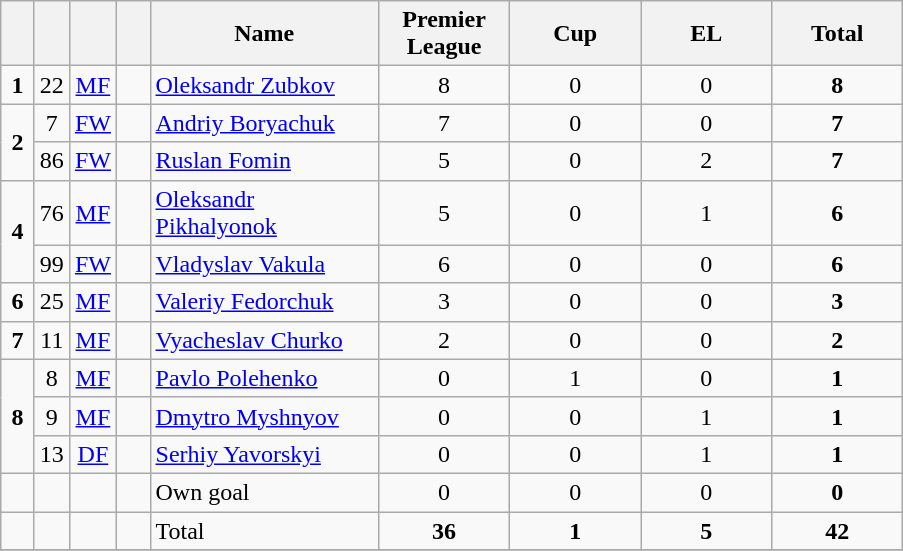<table class="wikitable" style="text-align:center">
<tr>
<th width=15></th>
<th width=15></th>
<th width=15></th>
<th width=15></th>
<th width=145>Name</th>
<th width=80><strong>Premier League</strong></th>
<th width=80><strong>Cup</strong></th>
<th width=80><strong>EL</strong></th>
<th width=80>Total</th>
</tr>
<tr>
<td><strong>1</strong></td>
<td>22</td>
<td><a href='#'>MF</a></td>
<td></td>
<td align=left><a href='#'>Oleksandr Zubkov</a></td>
<td>8</td>
<td>0</td>
<td>0</td>
<td><strong>8</strong></td>
</tr>
<tr>
<td rowspan=2><strong>2</strong></td>
<td>7</td>
<td><a href='#'>FW</a></td>
<td></td>
<td align=left><a href='#'>Andriy Boryachuk</a></td>
<td>7</td>
<td>0</td>
<td>0</td>
<td><strong>7</strong></td>
</tr>
<tr>
<td>86</td>
<td><a href='#'>FW</a></td>
<td></td>
<td align=left><a href='#'>Ruslan Fomin</a></td>
<td>5</td>
<td>0</td>
<td>2</td>
<td><strong>7</strong></td>
</tr>
<tr>
<td rowspan=2><strong>4</strong></td>
<td>76</td>
<td><a href='#'>MF</a></td>
<td></td>
<td align=left><a href='#'>Oleksandr Pikhalyonok</a></td>
<td>5</td>
<td>0</td>
<td>1</td>
<td><strong>6</strong></td>
</tr>
<tr>
<td>99</td>
<td><a href='#'>FW</a></td>
<td></td>
<td align=left><a href='#'>Vladyslav Vakula</a></td>
<td>6</td>
<td>0</td>
<td>0</td>
<td><strong>6</strong></td>
</tr>
<tr>
<td><strong>6</strong></td>
<td>25</td>
<td><a href='#'>MF</a></td>
<td></td>
<td align=left><a href='#'>Valeriy Fedorchuk</a></td>
<td>3</td>
<td>0</td>
<td>0</td>
<td><strong>3</strong></td>
</tr>
<tr>
<td><strong>7</strong></td>
<td>11</td>
<td><a href='#'>MF</a></td>
<td></td>
<td align=left><a href='#'>Vyacheslav Churko</a></td>
<td>2</td>
<td>0</td>
<td>0</td>
<td><strong>2</strong></td>
</tr>
<tr>
<td rowspan=3><strong>8</strong></td>
<td>8</td>
<td><a href='#'>MF</a></td>
<td></td>
<td align=left><a href='#'>Pavlo Polehenko</a></td>
<td>0</td>
<td>1</td>
<td>0</td>
<td><strong>1</strong></td>
</tr>
<tr>
<td>9</td>
<td><a href='#'>MF</a></td>
<td></td>
<td align=left><a href='#'>Dmytro Myshnyov</a></td>
<td>0</td>
<td>0</td>
<td>1</td>
<td><strong>1</strong></td>
</tr>
<tr>
<td>13</td>
<td><a href='#'>DF</a></td>
<td></td>
<td align=left><a href='#'>Serhiy Yavorskyi</a></td>
<td>0</td>
<td>0</td>
<td>1</td>
<td><strong>1</strong></td>
</tr>
<tr>
<td></td>
<td></td>
<td></td>
<td></td>
<td align=left>Own goal</td>
<td>0</td>
<td>0</td>
<td>0</td>
<td><strong>0</strong></td>
</tr>
<tr>
<td></td>
<td></td>
<td></td>
<td></td>
<td align=left>Total</td>
<td><strong>36</strong></td>
<td><strong>1</strong></td>
<td><strong>5</strong></td>
<td><strong>42</strong></td>
</tr>
<tr>
</tr>
</table>
